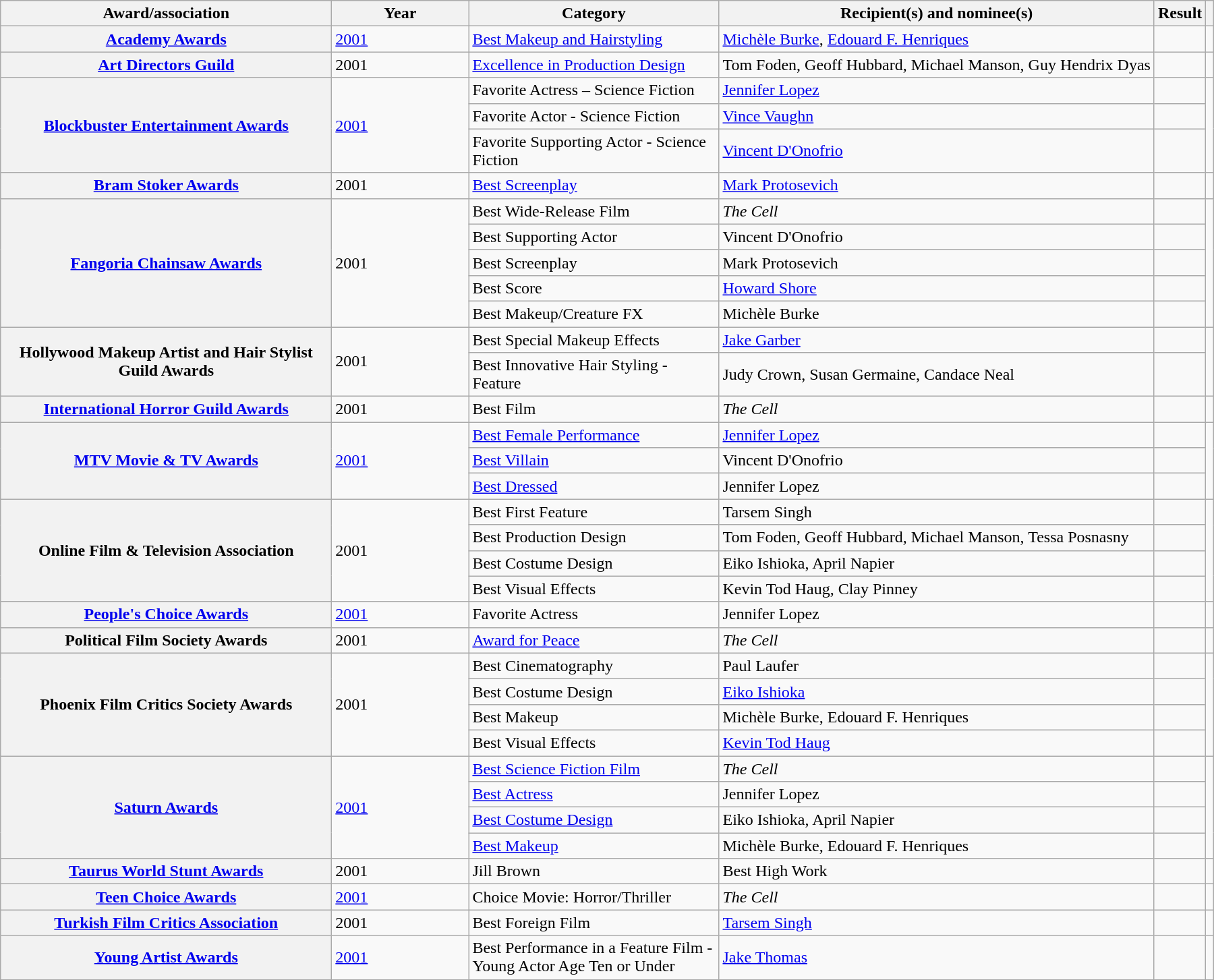<table class="wikitable plainrowheaders sortable">
<tr>
<th scope="col" style="width:20em;">Award/association</th>
<th scope="col" style="width:8em;">Year</th>
<th scope="col" style="width:15em;">Category</th>
<th scope="col">Recipient(s) and nominee(s)</th>
<th scope="col">Result</th>
<th scope="col" class="unsortable"></th>
</tr>
<tr>
<th scope="row"><a href='#'>Academy Awards</a></th>
<td><a href='#'>2001</a></td>
<td><a href='#'>Best Makeup and Hairstyling</a></td>
<td><a href='#'>Michèle Burke</a>, <a href='#'>Edouard F. Henriques</a></td>
<td></td>
<td style="text-align:center;"></td>
</tr>
<tr>
<th scope="row"><a href='#'>Art Directors Guild</a></th>
<td>2001</td>
<td><a href='#'>Excellence in Production Design</a></td>
<td>Tom Foden, Geoff Hubbard, Michael Manson, Guy Hendrix Dyas</td>
<td></td>
<td style="text-align:center;"></td>
</tr>
<tr>
<th scope="row" rowspan="3"><a href='#'>Blockbuster Entertainment Awards</a></th>
<td rowspan="3"><a href='#'>2001</a></td>
<td>Favorite Actress – Science Fiction</td>
<td><a href='#'>Jennifer Lopez</a></td>
<td></td>
<td rowspan="3" style="text-align:center;"><br><br></td>
</tr>
<tr>
<td>Favorite Actor - Science Fiction</td>
<td><a href='#'>Vince Vaughn</a></td>
<td></td>
</tr>
<tr>
<td>Favorite Supporting Actor - Science Fiction</td>
<td><a href='#'>Vincent D'Onofrio</a></td>
<td></td>
</tr>
<tr>
<th scope="row"><a href='#'>Bram Stoker Awards</a></th>
<td>2001</td>
<td><a href='#'>Best Screenplay</a></td>
<td><a href='#'>Mark Protosevich</a></td>
<td></td>
<td style="text-align:center;"></td>
</tr>
<tr>
<th scope="row" rowspan="5"><a href='#'>Fangoria Chainsaw Awards</a></th>
<td rowspan="5">2001</td>
<td>Best Wide-Release Film</td>
<td><em>The Cell</em></td>
<td></td>
<td style="text-align:center;" rowspan="5"></td>
</tr>
<tr>
<td>Best Supporting Actor</td>
<td>Vincent D'Onofrio</td>
<td></td>
</tr>
<tr>
<td>Best Screenplay</td>
<td>Mark Protosevich</td>
<td></td>
</tr>
<tr>
<td>Best Score</td>
<td><a href='#'>Howard Shore</a></td>
<td></td>
</tr>
<tr>
<td>Best Makeup/Creature FX</td>
<td>Michèle Burke</td>
<td></td>
</tr>
<tr>
<th scope="row" rowspan="2">Hollywood Makeup Artist and Hair Stylist Guild Awards</th>
<td rowspan="2">2001</td>
<td>Best Special Makeup Effects</td>
<td><a href='#'>Jake Garber</a></td>
<td></td>
<td rowspan="2" style="text-align:center;"></td>
</tr>
<tr>
<td>Best Innovative Hair Styling - Feature</td>
<td>Judy Crown, Susan Germaine, Candace Neal</td>
<td></td>
</tr>
<tr>
<th scope="row"><a href='#'>International Horror Guild Awards</a></th>
<td>2001</td>
<td>Best Film</td>
<td><em>The Cell</em></td>
<td></td>
<td style="text-align:center;"></td>
</tr>
<tr>
<th scope="row" rowspan="3"><a href='#'>MTV Movie & TV Awards</a></th>
<td rowspan="3"><a href='#'>2001</a></td>
<td><a href='#'>Best Female Performance</a></td>
<td><a href='#'>Jennifer Lopez</a></td>
<td></td>
<td rowspan="3" style="text-align:center;"><br></td>
</tr>
<tr>
<td><a href='#'>Best Villain</a></td>
<td>Vincent D'Onofrio</td>
<td></td>
</tr>
<tr>
<td><a href='#'>Best Dressed</a></td>
<td>Jennifer Lopez</td>
<td></td>
</tr>
<tr>
<th scope="row" rowspan="4">Online Film & Television Association</th>
<td rowspan="4">2001</td>
<td>Best First Feature</td>
<td>Tarsem Singh</td>
<td></td>
<td style="text-align:center;" rowspan="4"></td>
</tr>
<tr>
<td>Best Production Design</td>
<td>Tom Foden, Geoff Hubbard, Michael Manson, Tessa Posnasny</td>
<td></td>
</tr>
<tr>
<td>Best Costume Design</td>
<td>Eiko Ishioka, April Napier</td>
<td></td>
</tr>
<tr>
<td>Best Visual Effects</td>
<td>Kevin Tod Haug, Clay Pinney</td>
<td></td>
</tr>
<tr>
<th scope="row"><a href='#'>People's Choice Awards</a></th>
<td><a href='#'>2001</a></td>
<td>Favorite Actress</td>
<td>Jennifer Lopez</td>
<td></td>
<td style="text-align:center;"></td>
</tr>
<tr>
<th scope="row">Political Film Society Awards</th>
<td>2001</td>
<td><a href='#'>Award for Peace</a></td>
<td><em>The Cell</em></td>
<td></td>
<td style="text-align:center;"></td>
</tr>
<tr>
<th scope="row" rowspan="4">Phoenix Film Critics Society Awards</th>
<td rowspan="4">2001</td>
<td>Best Cinematography</td>
<td>Paul Laufer</td>
<td></td>
<td rowspan="4" style="text-align:center;"></td>
</tr>
<tr>
<td>Best Costume Design</td>
<td><a href='#'>Eiko Ishioka</a></td>
<td></td>
</tr>
<tr>
<td>Best Makeup</td>
<td>Michèle Burke, Edouard F. Henriques</td>
<td></td>
</tr>
<tr>
<td>Best Visual Effects</td>
<td><a href='#'>Kevin Tod Haug</a></td>
<td></td>
</tr>
<tr>
<th scope="row" rowspan="4"><a href='#'>Saturn Awards</a></th>
<td rowspan="4"><a href='#'>2001</a></td>
<td><a href='#'>Best Science Fiction Film</a></td>
<td><em>The Cell</em></td>
<td></td>
<td rowspan="4" style="text-align:center;"></td>
</tr>
<tr>
<td><a href='#'>Best Actress</a></td>
<td>Jennifer Lopez</td>
<td></td>
</tr>
<tr>
<td><a href='#'>Best Costume Design</a></td>
<td>Eiko Ishioka, April Napier</td>
<td></td>
</tr>
<tr>
<td><a href='#'>Best Makeup</a></td>
<td>Michèle Burke, Edouard F. Henriques</td>
<td></td>
</tr>
<tr>
<th scope="row"><a href='#'>Taurus World Stunt Awards</a></th>
<td>2001</td>
<td>Jill Brown</td>
<td>Best High Work</td>
<td></td>
<td style="text-align:center;"></td>
</tr>
<tr>
<th scope="row"><a href='#'>Teen Choice Awards</a></th>
<td><a href='#'>2001</a></td>
<td>Choice Movie: Horror/Thriller</td>
<td><em>The Cell</em></td>
<td></td>
<td style="text-align:center;"></td>
</tr>
<tr>
<th scope="row"><a href='#'>Turkish Film Critics Association</a></th>
<td>2001</td>
<td>Best Foreign Film</td>
<td><a href='#'>Tarsem Singh</a></td>
<td></td>
<td style="text-align:center;"></td>
</tr>
<tr>
<th scope="row"><a href='#'>Young Artist Awards</a></th>
<td><a href='#'>2001</a></td>
<td>Best Performance in a Feature Film - Young Actor Age Ten or Under</td>
<td><a href='#'>Jake Thomas</a></td>
<td></td>
<td style="text-align:center;"></td>
</tr>
<tr>
</tr>
</table>
